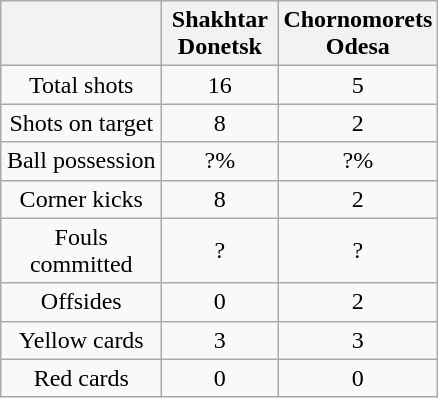<table class="wikitable" style="text-align: center">
<tr>
<th width=100></th>
<th width=70>Shakhtar Donetsk</th>
<th width=70>Chornomorets Odesa</th>
</tr>
<tr>
<td>Total shots</td>
<td>16</td>
<td>5</td>
</tr>
<tr>
<td>Shots on target</td>
<td>8</td>
<td>2</td>
</tr>
<tr>
<td>Ball possession</td>
<td>?%</td>
<td>?%</td>
</tr>
<tr>
<td>Corner kicks</td>
<td>8</td>
<td>2</td>
</tr>
<tr>
<td>Fouls committed</td>
<td>?</td>
<td>?</td>
</tr>
<tr>
<td>Offsides</td>
<td>0</td>
<td>2</td>
</tr>
<tr>
<td>Yellow cards</td>
<td>3</td>
<td>3</td>
</tr>
<tr>
<td>Red cards</td>
<td>0</td>
<td>0</td>
</tr>
</table>
